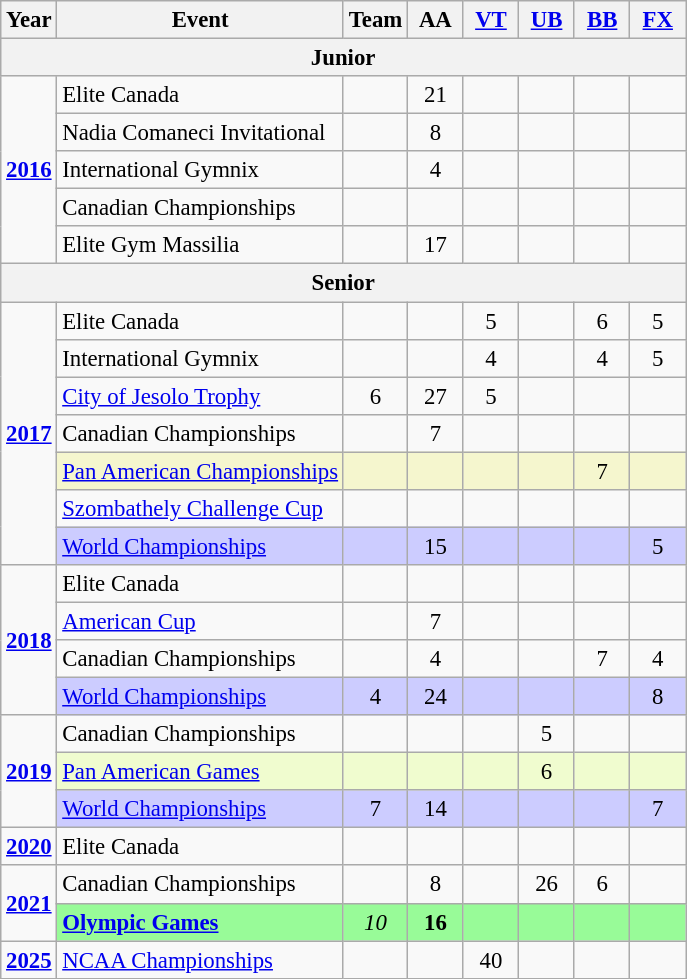<table class="wikitable" style="text-align:center; font-size:95%;">
<tr>
<th align=center>Year</th>
<th align=center>Event</th>
<th style="width:30px;">Team</th>
<th style="width:30px;">AA</th>
<th style="width:30px;"><a href='#'>VT</a></th>
<th style="width:30px;"><a href='#'>UB</a></th>
<th style="width:30px;"><a href='#'>BB</a></th>
<th style="width:30px;"><a href='#'>FX</a></th>
</tr>
<tr>
<th colspan="8"><strong>Junior</strong></th>
</tr>
<tr>
<td rowspan="5"><strong><a href='#'>2016</a></strong></td>
<td align=left>Elite Canada</td>
<td></td>
<td>21</td>
<td></td>
<td></td>
<td></td>
<td></td>
</tr>
<tr>
<td align=left>Nadia Comaneci Invitational</td>
<td></td>
<td>8</td>
<td></td>
<td></td>
<td></td>
<td></td>
</tr>
<tr>
<td align=left>International Gymnix</td>
<td></td>
<td>4</td>
<td></td>
<td></td>
<td></td>
<td></td>
</tr>
<tr>
<td align=left>Canadian Championships</td>
<td></td>
<td></td>
<td></td>
<td></td>
<td></td>
<td></td>
</tr>
<tr>
<td align=left>Elite Gym Massilia</td>
<td></td>
<td>17</td>
<td></td>
<td></td>
<td></td>
<td></td>
</tr>
<tr>
<th colspan="8"><strong>Senior</strong></th>
</tr>
<tr>
<td rowspan="7"><strong><a href='#'>2017</a></strong></td>
<td align=left>Elite Canada</td>
<td></td>
<td></td>
<td>5</td>
<td></td>
<td>6</td>
<td>5</td>
</tr>
<tr>
<td align=left>International Gymnix</td>
<td></td>
<td></td>
<td>4</td>
<td></td>
<td>4</td>
<td>5</td>
</tr>
<tr>
<td align=left><a href='#'>City of Jesolo Trophy</a></td>
<td>6</td>
<td>27</td>
<td>5</td>
<td></td>
<td></td>
<td></td>
</tr>
<tr>
<td align=left>Canadian Championships</td>
<td></td>
<td>7</td>
<td></td>
<td></td>
<td></td>
<td></td>
</tr>
<tr bgcolor=#F5F6CE>
<td align=left><a href='#'>Pan American Championships</a></td>
<td></td>
<td></td>
<td></td>
<td></td>
<td>7</td>
<td></td>
</tr>
<tr>
<td align=left><a href='#'>Szombathely Challenge Cup</a></td>
<td></td>
<td></td>
<td></td>
<td></td>
<td></td>
<td></td>
</tr>
<tr bgcolor=#CCCCFF>
<td align=left><a href='#'>World Championships</a></td>
<td></td>
<td>15</td>
<td></td>
<td></td>
<td></td>
<td>5</td>
</tr>
<tr>
<td rowspan="4"><strong><a href='#'>2018</a></strong></td>
<td align=left>Elite Canada</td>
<td></td>
<td></td>
<td></td>
<td></td>
<td></td>
<td></td>
</tr>
<tr>
<td align=left><a href='#'>American Cup</a></td>
<td></td>
<td>7</td>
<td></td>
<td></td>
<td></td>
<td></td>
</tr>
<tr>
<td align=left>Canadian Championships</td>
<td></td>
<td>4</td>
<td></td>
<td></td>
<td>7</td>
<td>4</td>
</tr>
<tr bgcolor=#CCCCFF>
<td align=left><a href='#'>World Championships</a></td>
<td>4</td>
<td>24</td>
<td></td>
<td></td>
<td></td>
<td>8</td>
</tr>
<tr>
<td rowspan="3"><strong><a href='#'>2019</a></strong></td>
<td align=left>Canadian Championships</td>
<td></td>
<td></td>
<td></td>
<td>5</td>
<td></td>
<td></td>
</tr>
<tr bgcolor=#f0fccf>
<td align=left><a href='#'>Pan American Games</a></td>
<td></td>
<td></td>
<td></td>
<td>6</td>
<td></td>
<td></td>
</tr>
<tr bgcolor=#CCCCFF>
<td align=left><a href='#'>World Championships</a></td>
<td>7</td>
<td>14</td>
<td></td>
<td></td>
<td></td>
<td>7</td>
</tr>
<tr>
<td rowspan="1"><strong><a href='#'>2020</a></strong></td>
<td align=left>Elite Canada</td>
<td></td>
<td></td>
<td></td>
<td></td>
<td></td>
<td></td>
</tr>
<tr>
<td rowspan="2"><strong><a href='#'>2021</a></strong></td>
<td align=left>Canadian Championships</td>
<td></td>
<td>8</td>
<td></td>
<td>26</td>
<td>6</td>
<td></td>
</tr>
<tr bgcolor=98FB98>
<td align=left><strong><a href='#'>Olympic Games</a></strong></td>
<td><em>10</em></td>
<td><strong>16</strong></td>
<td></td>
<td></td>
<td></td>
<td></td>
</tr>
<tr>
<td><strong><a href='#'>2025</a></strong></td>
<td align=left><a href='#'>NCAA Championships</a></td>
<td></td>
<td></td>
<td>40</td>
<td></td>
<td></td>
<td></td>
</tr>
</table>
